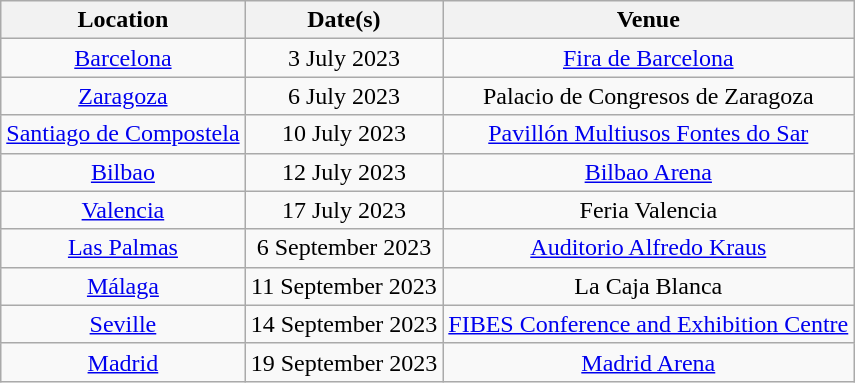<table class="wikitable sortable plainrowheaders" style="text-align:center">
<tr>
<th>Location</th>
<th scope="col">Date(s)</th>
<th scope="col">Venue</th>
</tr>
<tr>
<td><a href='#'>Barcelona</a></td>
<td>3 July 2023</td>
<td><a href='#'>Fira de Barcelona</a></td>
</tr>
<tr>
<td><a href='#'>Zaragoza</a></td>
<td>6 July 2023</td>
<td>Palacio de Congresos de Zaragoza</td>
</tr>
<tr>
<td><a href='#'>Santiago de Compostela</a></td>
<td>10 July 2023</td>
<td><a href='#'>Pavillón Multiusos Fontes do Sar</a></td>
</tr>
<tr>
<td><a href='#'>Bilbao</a></td>
<td>12 July 2023</td>
<td><a href='#'>Bilbao Arena</a></td>
</tr>
<tr>
<td><a href='#'>Valencia</a></td>
<td>17 July 2023</td>
<td>Feria Valencia</td>
</tr>
<tr>
<td><a href='#'>Las Palmas</a></td>
<td>6 September 2023</td>
<td><a href='#'>Auditorio Alfredo Kraus</a></td>
</tr>
<tr>
<td><a href='#'>Málaga</a></td>
<td>11 September 2023</td>
<td>La Caja Blanca</td>
</tr>
<tr>
<td><a href='#'>Seville</a></td>
<td>14 September 2023</td>
<td><a href='#'>FIBES Conference and Exhibition Centre</a></td>
</tr>
<tr>
<td><a href='#'>Madrid</a></td>
<td>19 September 2023</td>
<td><a href='#'>Madrid Arena</a></td>
</tr>
</table>
